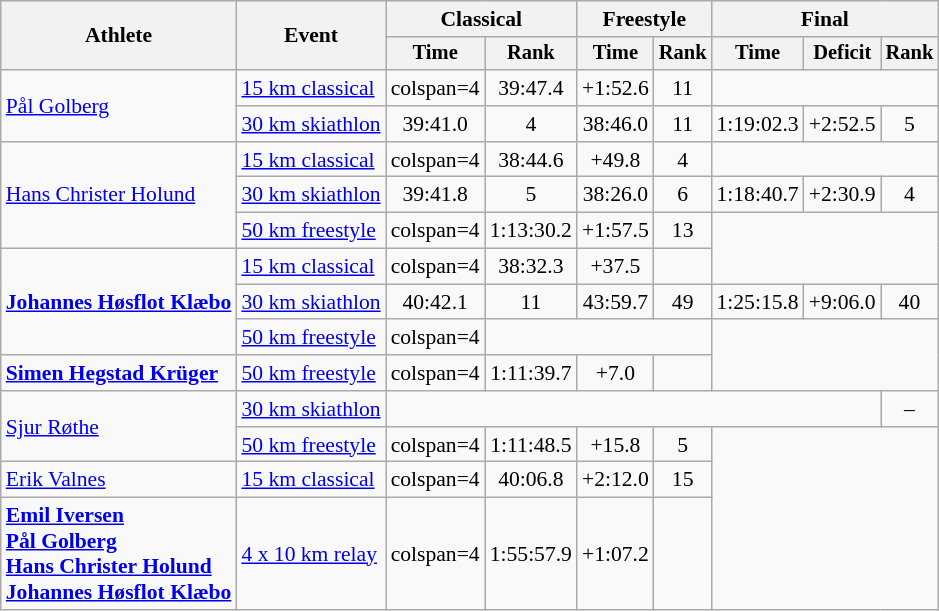<table class=wikitable style="font-size:90%; text-align:center">
<tr>
<th rowspan=2>Athlete</th>
<th rowspan=2>Event</th>
<th colspan=2>Classical</th>
<th colspan=2>Freestyle</th>
<th colspan=3>Final</th>
</tr>
<tr style="font-size: 95%">
<th>Time</th>
<th>Rank</th>
<th>Time</th>
<th>Rank</th>
<th>Time</th>
<th>Deficit</th>
<th>Rank</th>
</tr>
<tr>
<td align=left rowspan=2><a href='#'>Pål Golberg</a></td>
<td align=left><a href='#'>15 km classical</a></td>
<td>colspan=4</td>
<td>39:47.4</td>
<td>+1:52.6</td>
<td>11</td>
</tr>
<tr>
<td align=left><a href='#'>30 km skiathlon</a></td>
<td>39:41.0</td>
<td>4</td>
<td>38:46.0</td>
<td>11</td>
<td>1:19:02.3</td>
<td>+2:52.5</td>
<td>5</td>
</tr>
<tr>
<td align=left rowspan=3><a href='#'>Hans Christer Holund</a></td>
<td align=left><a href='#'>15 km classical</a></td>
<td>colspan=4</td>
<td>38:44.6</td>
<td>+49.8</td>
<td>4</td>
</tr>
<tr>
<td align=left><a href='#'>30 km skiathlon</a></td>
<td>39:41.8</td>
<td>5</td>
<td>38:26.0</td>
<td>6</td>
<td>1:18:40.7</td>
<td>+2:30.9</td>
<td>4</td>
</tr>
<tr align=center>
<td align=left><a href='#'>50 km freestyle</a></td>
<td>colspan=4</td>
<td>1:13:30.2</td>
<td>+1:57.5</td>
<td>13</td>
</tr>
<tr>
<td align=left rowspan=3><strong><a href='#'>Johannes Høsflot Klæbo</a></strong></td>
<td align=left><a href='#'>15 km classical</a></td>
<td>colspan=4</td>
<td>38:32.3</td>
<td>+37.5</td>
<td></td>
</tr>
<tr>
<td align=left><a href='#'>30 km skiathlon</a></td>
<td>40:42.1</td>
<td>11</td>
<td>43:59.7</td>
<td>49</td>
<td>1:25:15.8</td>
<td>+9:06.0</td>
<td>40</td>
</tr>
<tr align=center>
<td align=left><a href='#'>50 km freestyle</a></td>
<td>colspan=4</td>
<td colspan=3></td>
</tr>
<tr align=center>
<td align=left><strong><a href='#'>Simen Hegstad Krüger</a></strong></td>
<td align=left><a href='#'>50 km freestyle</a></td>
<td>colspan=4</td>
<td>1:11:39.7</td>
<td>+7.0</td>
<td></td>
</tr>
<tr>
<td align=left rowspan=2><a href='#'>Sjur Røthe</a></td>
<td align=left><a href='#'>30 km skiathlon</a></td>
<td colspan=6></td>
<td>–</td>
</tr>
<tr align=center>
<td align=left><a href='#'>50 km freestyle</a></td>
<td>colspan=4</td>
<td>1:11:48.5</td>
<td>+15.8</td>
<td>5</td>
</tr>
<tr>
<td align=left><a href='#'>Erik Valnes</a></td>
<td align=left><a href='#'>15 km classical</a></td>
<td>colspan=4</td>
<td>40:06.8</td>
<td>+2:12.0</td>
<td>15</td>
</tr>
<tr>
<td align=left><strong><a href='#'>Emil Iversen</a><br><a href='#'>Pål Golberg</a><br><a href='#'>Hans Christer Holund</a><br><a href='#'>Johannes Høsflot Klæbo</a></strong></td>
<td align=left><a href='#'>4 x 10 km relay</a></td>
<td>colspan=4</td>
<td>1:55:57.9</td>
<td>+1:07.2</td>
<td></td>
</tr>
</table>
